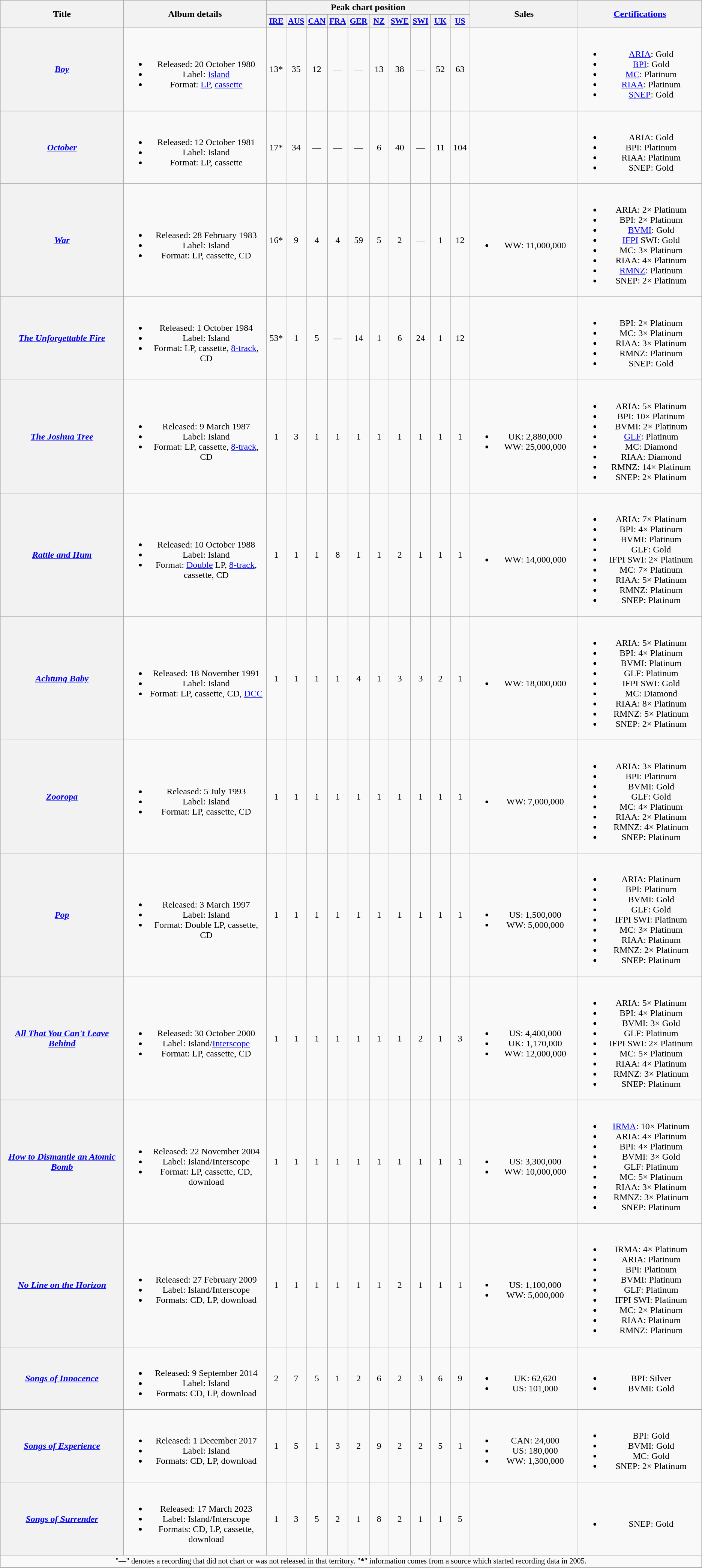<table class="wikitable plainrowheaders" style="text-align:center;">
<tr>
<th scope="col" rowspan="2" style="width:14em;">Title</th>
<th scope="col" rowspan="2" style="width:16em;">Album details</th>
<th scope="col" colspan="10">Peak chart position</th>
<th scope="col" rowspan="2" style="width:12em;">Sales</th>
<th scope="col" rowspan="2" style="width:14em;"><a href='#'>Certifications</a></th>
</tr>
<tr>
<th scope="col" style="width:2em;font-size:90%;"><a href='#'>IRE</a><br></th>
<th scope="col" style="width:2em;font-size:90%;"><a href='#'>AUS</a><br></th>
<th scope="col" style="width:2em;font-size:90%;"><a href='#'>CAN</a><br></th>
<th scope="col" style="width:2em;font-size:90%;"><a href='#'>FRA</a><br></th>
<th scope="col" style="width:2em;font-size:90%;"><a href='#'>GER</a><br></th>
<th scope="col" style="width:2em;font-size:90%;"><a href='#'>NZ</a><br></th>
<th scope="col" style="width:2em;font-size:90%;"><a href='#'>SWE</a><br></th>
<th scope="col" style="width:2em;font-size:90%;"><a href='#'>SWI</a><br></th>
<th scope="col" style="width:2em;font-size:90%;"><a href='#'>UK</a><br></th>
<th scope="col" style="width:2em;font-size:90%;"><a href='#'>US</a><br></th>
</tr>
<tr>
<th scope="row"><em><a href='#'>Boy</a></em></th>
<td><br><ul><li>Released: 20 October 1980</li><li>Label: <a href='#'>Island</a></li><li>Format: <a href='#'>LP</a>, <a href='#'>cassette</a></li></ul></td>
<td>13*</td>
<td>35</td>
<td>12</td>
<td>—</td>
<td>—</td>
<td>13</td>
<td>38</td>
<td>—</td>
<td>52</td>
<td>63</td>
<td></td>
<td><br><ul><li><a href='#'>ARIA</a>: Gold</li><li><a href='#'>BPI</a>: Gold</li><li><a href='#'>MC</a>: Platinum</li><li><a href='#'>RIAA</a>: Platinum</li><li><a href='#'>SNEP</a>: Gold</li></ul></td>
</tr>
<tr>
<th scope="row"><em><a href='#'>October</a></em></th>
<td><br><ul><li>Released: 12 October 1981</li><li>Label: Island</li><li>Format: LP, cassette</li></ul></td>
<td>17*</td>
<td>34</td>
<td>—</td>
<td>—</td>
<td>—</td>
<td>6</td>
<td>40</td>
<td>—</td>
<td>11</td>
<td>104</td>
<td></td>
<td><br><ul><li>ARIA: Gold</li><li>BPI: Platinum</li><li>RIAA: Platinum</li><li>SNEP: Gold</li></ul></td>
</tr>
<tr>
<th scope="row"><em><a href='#'>War</a></em></th>
<td><br><ul><li>Released: 28 February 1983</li><li>Label: Island</li><li>Format: LP, cassette, CD</li></ul></td>
<td>16*</td>
<td>9</td>
<td>4</td>
<td>4</td>
<td>59</td>
<td>5</td>
<td>2</td>
<td>—</td>
<td>1</td>
<td>12</td>
<td><br><ul><li>WW: 11,000,000</li></ul></td>
<td><br><ul><li>ARIA: 2× Platinum</li><li>BPI: 2× Platinum</li><li><a href='#'>BVMI</a>: Gold</li><li><a href='#'>IFPI</a> SWI: Gold</li><li>MC: 3× Platinum</li><li>RIAA: 4× Platinum</li><li><a href='#'>RMNZ</a>: Platinum</li><li>SNEP: 2× Platinum</li></ul></td>
</tr>
<tr>
<th scope="row"><em><a href='#'>The Unforgettable Fire</a></em></th>
<td><br><ul><li>Released: 1 October 1984</li><li>Label: Island</li><li>Format: LP, cassette, <a href='#'>8-track</a>, CD</li></ul></td>
<td>53*</td>
<td>1</td>
<td>5</td>
<td>—</td>
<td>14</td>
<td>1</td>
<td>6</td>
<td>24</td>
<td>1</td>
<td>12</td>
<td></td>
<td><br><ul><li>BPI: 2× Platinum</li><li>MC: 3× Platinum</li><li>RIAA: 3× Platinum</li><li>RMNZ: Platinum</li><li>SNEP: Gold</li></ul></td>
</tr>
<tr>
<th scope="row"><em><a href='#'>The Joshua Tree</a></em></th>
<td><br><ul><li>Released: 9 March 1987</li><li>Label: Island</li><li>Format: LP, cassette, <a href='#'>8-track</a>, CD</li></ul></td>
<td>1</td>
<td>3</td>
<td>1</td>
<td>1</td>
<td>1</td>
<td>1</td>
<td>1</td>
<td>1</td>
<td>1</td>
<td>1</td>
<td><br><ul><li>UK: 2,880,000</li><li>WW: 25,000,000</li></ul></td>
<td><br><ul><li>ARIA: 5× Platinum</li><li>BPI: 10× Platinum</li><li>BVMI: 2× Platinum</li><li><a href='#'>GLF</a>: Platinum</li><li>MC: Diamond</li><li>RIAA: Diamond</li><li>RMNZ: 14× Platinum</li><li>SNEP: 2× Platinum</li></ul></td>
</tr>
<tr>
<th scope="row"><em><a href='#'>Rattle and Hum</a></em></th>
<td><br><ul><li>Released: 10 October 1988</li><li>Label: Island</li><li>Format: <a href='#'>Double</a> LP, <a href='#'>8-track</a>, cassette, CD</li></ul></td>
<td>1</td>
<td>1</td>
<td>1</td>
<td>8</td>
<td>1</td>
<td>1</td>
<td>2</td>
<td>1</td>
<td>1</td>
<td>1</td>
<td><br><ul><li>WW: 14,000,000</li></ul></td>
<td><br><ul><li>ARIA: 7× Platinum</li><li>BPI: 4× Platinum</li><li>BVMI: Platinum</li><li>GLF: Gold</li><li>IFPI SWI: 2× Platinum</li><li>MC: 7× Platinum</li><li>RIAA: 5× Platinum</li><li>RMNZ: Platinum</li><li>SNEP: Platinum</li></ul></td>
</tr>
<tr>
<th scope="row"><em><a href='#'>Achtung Baby</a></em></th>
<td><br><ul><li>Released: 18 November 1991</li><li>Label: Island</li><li>Format: LP, cassette, CD, <a href='#'>DCC</a></li></ul></td>
<td>1</td>
<td>1</td>
<td>1</td>
<td>1</td>
<td>4</td>
<td>1</td>
<td>3</td>
<td>3</td>
<td>2</td>
<td>1</td>
<td><br><ul><li>WW: 18,000,000</li></ul></td>
<td><br><ul><li>ARIA: 5× Platinum</li><li>BPI: 4× Platinum</li><li>BVMI: Platinum</li><li>GLF: Platinum</li><li>IFPI SWI: Gold</li><li>MC: Diamond</li><li>RIAA: 8× Platinum</li><li>RMNZ: 5× Platinum</li><li>SNEP: 2× Platinum</li></ul></td>
</tr>
<tr>
<th scope="row"><em><a href='#'>Zooropa</a></em></th>
<td><br><ul><li>Released: 5 July 1993</li><li>Label: Island</li><li>Format: LP, cassette, CD</li></ul></td>
<td>1</td>
<td>1</td>
<td>1</td>
<td>1</td>
<td>1</td>
<td>1</td>
<td>1</td>
<td>1</td>
<td>1</td>
<td>1</td>
<td><br><ul><li>WW: 7,000,000</li></ul></td>
<td><br><ul><li>ARIA: 3× Platinum</li><li>BPI: Platinum</li><li>BVMI: Gold</li><li>GLF: Gold</li><li>MC: 4× Platinum</li><li>RIAA: 2× Platinum</li><li>RMNZ: 4× Platinum</li><li>SNEP: Platinum</li></ul></td>
</tr>
<tr>
<th scope="row"><em><a href='#'>Pop</a></em></th>
<td><br><ul><li>Released: 3 March 1997</li><li>Label: Island</li><li>Format: Double LP, cassette, CD</li></ul></td>
<td>1</td>
<td>1</td>
<td>1</td>
<td>1</td>
<td>1</td>
<td>1</td>
<td>1</td>
<td>1</td>
<td>1</td>
<td>1</td>
<td><br><ul><li>US: 1,500,000</li><li>WW: 5,000,000</li></ul></td>
<td><br><ul><li>ARIA: Platinum</li><li>BPI: Platinum</li><li>BVMI: Gold</li><li>GLF: Gold</li><li>IFPI SWI: Platinum</li><li>MC: 3× Platinum</li><li>RIAA: Platinum</li><li>RMNZ: 2× Platinum</li><li>SNEP: Platinum</li></ul></td>
</tr>
<tr>
<th scope="row"><em><a href='#'>All That You Can't Leave Behind</a></em></th>
<td><br><ul><li>Released: 30 October 2000</li><li>Label: Island/<a href='#'>Interscope</a></li><li>Format: LP, cassette, CD</li></ul></td>
<td>1</td>
<td>1</td>
<td>1</td>
<td>1</td>
<td>1</td>
<td>1</td>
<td>1</td>
<td>2</td>
<td>1</td>
<td>3</td>
<td><br><ul><li>US: 4,400,000</li><li>UK: 1,170,000 </li><li>WW: 12,000,000</li></ul></td>
<td><br><ul><li>ARIA: 5× Platinum</li><li>BPI: 4× Platinum</li><li>BVMI: 3× Gold</li><li>GLF: Platinum</li><li>IFPI SWI: 2× Platinum</li><li>MC: 5× Platinum</li><li>RIAA: 4× Platinum</li><li>RMNZ: 3× Platinum</li><li>SNEP: Platinum</li></ul></td>
</tr>
<tr>
<th scope="row"><em><a href='#'>How to Dismantle an Atomic Bomb</a></em></th>
<td><br><ul><li>Released: 22 November 2004</li><li>Label: Island/Interscope</li><li>Format: LP, cassette, CD, download</li></ul></td>
<td>1</td>
<td>1</td>
<td>1</td>
<td>1</td>
<td>1</td>
<td>1</td>
<td>1</td>
<td>1</td>
<td>1</td>
<td>1</td>
<td><br><ul><li>US: 3,300,000</li><li>WW: 10,000,000</li></ul></td>
<td><br><ul><li><a href='#'>IRMA</a>: 10× Platinum</li><li>ARIA: 4× Platinum</li><li>BPI: 4× Platinum</li><li>BVMI: 3× Gold</li><li>GLF: Platinum</li><li>MC: 5× Platinum</li><li>RIAA: 3× Platinum</li><li>RMNZ: 3× Platinum</li><li>SNEP: Platinum</li></ul></td>
</tr>
<tr>
<th scope="row"><em><a href='#'>No Line on the Horizon</a></em></th>
<td><br><ul><li>Released: 27 February 2009</li><li>Label: Island/Interscope</li><li>Formats: CD, LP, download</li></ul></td>
<td>1</td>
<td>1</td>
<td>1</td>
<td>1</td>
<td>1</td>
<td>1</td>
<td>2</td>
<td>1</td>
<td>1</td>
<td>1</td>
<td><br><ul><li>US: 1,100,000</li><li>WW: 5,000,000</li></ul></td>
<td><br><ul><li>IRMA: 4× Platinum</li><li>ARIA: Platinum</li><li>BPI: Platinum</li><li>BVMI: Platinum</li><li>GLF: Platinum</li><li>IFPI SWI: Platinum</li><li>MC: 2× Platinum</li><li>RIAA: Platinum</li><li>RMNZ: Platinum</li></ul></td>
</tr>
<tr>
<th scope="row"><em><a href='#'>Songs of Innocence</a></em></th>
<td><br><ul><li>Released: 9 September 2014</li><li>Label: Island</li><li>Formats: CD, LP, download</li></ul></td>
<td>2</td>
<td>7</td>
<td>5</td>
<td>1</td>
<td>2</td>
<td>6</td>
<td>2</td>
<td>3</td>
<td>6</td>
<td>9</td>
<td><br><ul><li>UK: 62,620</li><li>US: 101,000</li></ul></td>
<td><br><ul><li>BPI: Silver</li><li>BVMI: Gold</li></ul></td>
</tr>
<tr>
<th scope="row"><em><a href='#'>Songs of Experience</a></em></th>
<td><br><ul><li>Released: 1 December 2017</li><li>Label: Island</li><li>Formats: CD, LP, download</li></ul></td>
<td>1</td>
<td>5</td>
<td>1</td>
<td>3</td>
<td>2</td>
<td>9</td>
<td>2</td>
<td>2</td>
<td>5</td>
<td>1</td>
<td><br><ul><li>CAN: 24,000</li><li>US: 180,000</li><li>WW: 1,300,000</li></ul></td>
<td><br><ul><li>BPI: Gold</li><li>BVMI: Gold</li><li>MC: Gold</li><li>SNEP: 2× Platinum</li></ul></td>
</tr>
<tr>
<th scope="row"><em><a href='#'>Songs of Surrender</a></em></th>
<td><br><ul><li>Released: 17 March 2023</li><li>Label: Island/Interscope</li><li>Formats: CD, LP, cassette, download</li></ul></td>
<td>1</td>
<td>3</td>
<td>5</td>
<td>2</td>
<td>1</td>
<td>8</td>
<td>2</td>
<td>1</td>
<td>1</td>
<td>5</td>
<td></td>
<td><br><ul><li>SNEP: Gold</li></ul></td>
</tr>
<tr>
<td colspan="18" style="font-size:85%">"—" denotes a recording that did not chart or was not released in that territory. "<strong>*</strong>" information comes from a source which started recording data in 2005.</td>
</tr>
</table>
